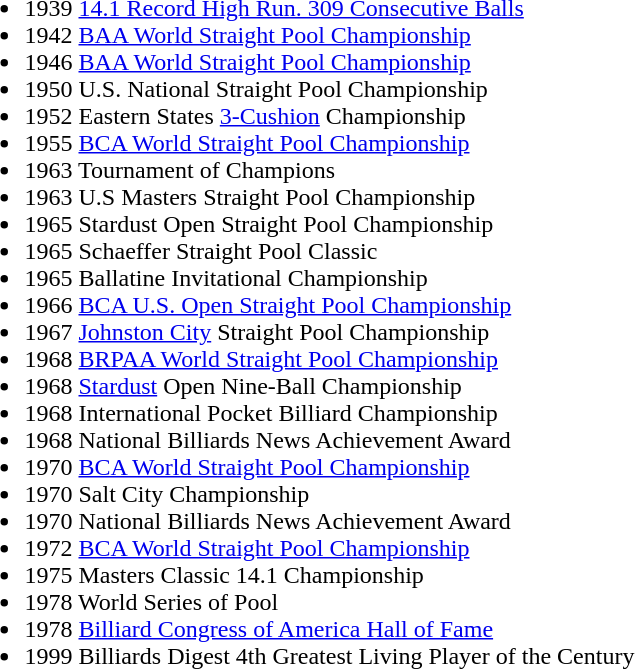<table>
<tr>
<td valign="top"><br><ul><li>1939 <a href='#'>14.1 Record High Run. 309 Consecutive Balls</a></li><li>1942 <a href='#'>BAA World Straight Pool Championship</a></li><li>1946 <a href='#'>BAA World Straight Pool Championship</a></li><li>1950 U.S. National Straight Pool Championship</li><li>1952 Eastern States <a href='#'>3-Cushion</a> Championship</li><li>1955 <a href='#'>BCA World Straight Pool Championship</a></li><li>1963 Tournament of Champions</li><li>1963 U.S Masters Straight Pool Championship</li><li>1965 Stardust Open Straight Pool Championship</li><li>1965 Schaeffer Straight Pool Classic</li><li>1965 Ballatine Invitational Championship</li><li>1966 <a href='#'>BCA U.S. Open Straight Pool Championship</a></li><li>1967 <a href='#'>Johnston City</a> Straight Pool Championship</li><li>1968 <a href='#'>BRPAA World Straight Pool Championship</a></li><li>1968 <a href='#'>Stardust</a> Open Nine-Ball Championship</li><li>1968 International Pocket Billiard Championship</li><li>1968 National Billiards News Achievement Award</li><li>1970 <a href='#'>BCA World Straight Pool Championship</a></li><li>1970 Salt City Championship</li><li>1970 National Billiards News Achievement Award</li><li>1972 <a href='#'>BCA World Straight Pool Championship</a></li><li>1975 Masters Classic 14.1 Championship</li><li>1978 World Series of Pool</li><li>1978 <a href='#'>Billiard Congress of America Hall of Fame</a></li><li>1999 Billiards Digest 4th Greatest Living Player of the Century</li></ul></td>
</tr>
</table>
